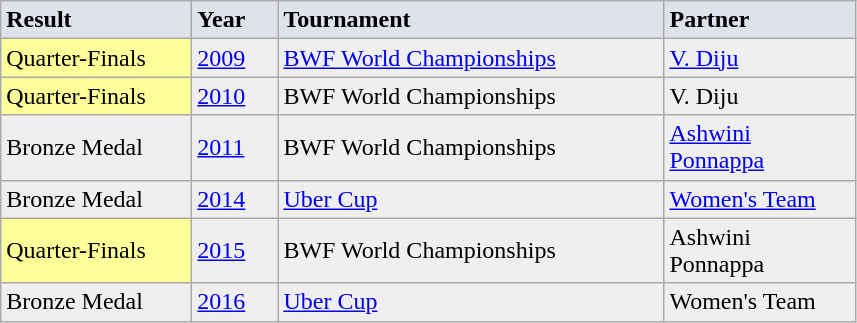<table class="sortable wikitable">
<tr style="background:#dfe2e9;">
<td style="width:120px;"><strong>Result</strong></td>
<td width=50><strong>Year</strong></td>
<td width=250><strong>Tournament</strong></td>
<td width=120><strong>Partner</strong></td>
</tr>
<tr style="background: #eeee;">
<td style="background:#ff9;">Quarter-Finals</td>
<td><a href='#'>2009</a></td>
<td><a href='#'>BWF World Championships</a></td>
<td><a href='#'>V. Diju</a></td>
</tr>
<tr style="background: #eeee;">
<td style="background:#ff9;">Quarter-Finals</td>
<td><a href='#'>2010</a></td>
<td>BWF World Championships</td>
<td>V. Diju</td>
</tr>
<tr style="background: #eeee;">
<td> Bronze Medal</td>
<td><a href='#'>2011</a></td>
<td>BWF World Championships</td>
<td><a href='#'>Ashwini Ponnappa</a></td>
</tr>
<tr style="background: #eeee;">
<td> Bronze Medal</td>
<td><a href='#'>2014</a></td>
<td><a href='#'>Uber Cup</a></td>
<td><a href='#'>Women's Team</a></td>
</tr>
<tr style="background: #eeee;">
<td style="background:#ff9;">Quarter-Finals</td>
<td><a href='#'>2015</a></td>
<td>BWF World Championships</td>
<td>Ashwini Ponnappa</td>
</tr>
<tr style="background: #eeee;">
<td> Bronze Medal</td>
<td><a href='#'>2016</a></td>
<td><a href='#'>Uber Cup</a></td>
<td>Women's Team</td>
</tr>
</table>
